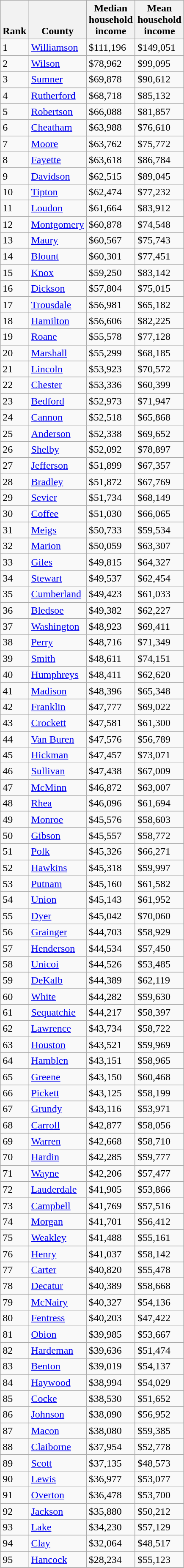<table class="wikitable sortable">
<tr valign=bottom>
<th>Rank</th>
<th>County</th>
<th>Median<br>household<br>income</th>
<th>Mean<br>household<br>income</th>
</tr>
<tr>
<td>1</td>
<td><a href='#'>Williamson</a></td>
<td>$111,196</td>
<td>$149,051</td>
</tr>
<tr>
<td>2</td>
<td><a href='#'>Wilson</a></td>
<td>$78,962</td>
<td>$99,095</td>
</tr>
<tr>
<td>3</td>
<td><a href='#'>Sumner</a></td>
<td>$69,878</td>
<td>$90,612</td>
</tr>
<tr>
<td>4</td>
<td><a href='#'>Rutherford</a></td>
<td>$68,718</td>
<td>$85,132</td>
</tr>
<tr>
<td>5</td>
<td><a href='#'>Robertson</a></td>
<td>$66,088</td>
<td>$81,857</td>
</tr>
<tr>
<td>6</td>
<td><a href='#'>Cheatham</a></td>
<td>$63,988</td>
<td>$76,610</td>
</tr>
<tr>
<td>7</td>
<td><a href='#'>Moore</a></td>
<td>$63,762</td>
<td>$75,772</td>
</tr>
<tr>
<td>8</td>
<td><a href='#'>Fayette</a></td>
<td>$63,618</td>
<td>$86,784</td>
</tr>
<tr>
<td>9</td>
<td><a href='#'>Davidson</a></td>
<td>$62,515</td>
<td>$89,045</td>
</tr>
<tr>
<td>10</td>
<td><a href='#'>Tipton</a></td>
<td>$62,474</td>
<td>$77,232</td>
</tr>
<tr>
<td>11</td>
<td><a href='#'>Loudon</a></td>
<td>$61,664</td>
<td>$83,912</td>
</tr>
<tr>
<td>12</td>
<td><a href='#'>Montgomery</a></td>
<td>$60,878</td>
<td>$74,548</td>
</tr>
<tr>
<td>13</td>
<td><a href='#'>Maury</a></td>
<td>$60,567</td>
<td>$75,743</td>
</tr>
<tr>
<td>14</td>
<td><a href='#'>Blount</a></td>
<td>$60,301</td>
<td>$77,451</td>
</tr>
<tr>
<td>15</td>
<td><a href='#'>Knox</a></td>
<td>$59,250</td>
<td>$83,142</td>
</tr>
<tr>
<td>16</td>
<td><a href='#'>Dickson</a></td>
<td>$57,804</td>
<td>$75,015</td>
</tr>
<tr>
<td>17</td>
<td><a href='#'>Trousdale</a></td>
<td>$56,981</td>
<td>$65,182</td>
</tr>
<tr>
<td>18</td>
<td><a href='#'>Hamilton</a></td>
<td>$56,606</td>
<td>$82,225</td>
</tr>
<tr>
<td>19</td>
<td><a href='#'>Roane</a></td>
<td>$55,578</td>
<td>$77,128</td>
</tr>
<tr>
<td>20</td>
<td><a href='#'>Marshall</a></td>
<td>$55,299</td>
<td>$68,185</td>
</tr>
<tr>
<td>21</td>
<td><a href='#'>Lincoln</a></td>
<td>$53,923</td>
<td>$70,572</td>
</tr>
<tr>
<td>22</td>
<td><a href='#'>Chester</a></td>
<td>$53,336</td>
<td>$60,399</td>
</tr>
<tr>
<td>23</td>
<td><a href='#'>Bedford</a></td>
<td>$52,973</td>
<td>$71,947</td>
</tr>
<tr>
<td>24</td>
<td><a href='#'>Cannon</a></td>
<td>$52,518</td>
<td>$65,868</td>
</tr>
<tr>
<td>25</td>
<td><a href='#'>Anderson</a></td>
<td>$52,338</td>
<td>$69,652</td>
</tr>
<tr>
<td>26</td>
<td><a href='#'>Shelby</a></td>
<td>$52,092</td>
<td>$78,897</td>
</tr>
<tr>
<td>27</td>
<td><a href='#'>Jefferson</a></td>
<td>$51,899</td>
<td>$67,357</td>
</tr>
<tr>
<td>28</td>
<td><a href='#'>Bradley</a></td>
<td>$51,872</td>
<td>$67,769</td>
</tr>
<tr>
<td>29</td>
<td><a href='#'>Sevier</a></td>
<td>$51,734</td>
<td>$68,149</td>
</tr>
<tr>
<td>30</td>
<td><a href='#'>Coffee</a></td>
<td>$51,030</td>
<td>$66,065</td>
</tr>
<tr>
<td>31</td>
<td><a href='#'>Meigs</a></td>
<td>$50,733</td>
<td>$59,534</td>
</tr>
<tr>
<td>32</td>
<td><a href='#'>Marion</a></td>
<td>$50,059</td>
<td>$63,307</td>
</tr>
<tr>
<td>33</td>
<td><a href='#'>Giles</a></td>
<td>$49,815</td>
<td>$64,327</td>
</tr>
<tr>
<td>34</td>
<td><a href='#'>Stewart</a></td>
<td>$49,537</td>
<td>$62,454</td>
</tr>
<tr>
<td>35</td>
<td><a href='#'>Cumberland</a></td>
<td>$49,423</td>
<td>$61,033</td>
</tr>
<tr>
<td>36</td>
<td><a href='#'>Bledsoe</a></td>
<td>$49,382</td>
<td>$62,227</td>
</tr>
<tr>
<td>37</td>
<td><a href='#'>Washington</a></td>
<td>$48,923</td>
<td>$69,411</td>
</tr>
<tr>
<td>38</td>
<td><a href='#'>Perry</a></td>
<td>$48,716</td>
<td>$71,349</td>
</tr>
<tr>
<td>39</td>
<td><a href='#'>Smith</a></td>
<td>$48,611</td>
<td>$74,151</td>
</tr>
<tr>
<td>40</td>
<td><a href='#'>Humphreys</a></td>
<td>$48,411</td>
<td>$62,620</td>
</tr>
<tr>
<td>41</td>
<td><a href='#'>Madison</a></td>
<td>$48,396</td>
<td>$65,348</td>
</tr>
<tr>
<td>42</td>
<td><a href='#'>Franklin</a></td>
<td>$47,777</td>
<td>$69,022</td>
</tr>
<tr>
<td>43</td>
<td><a href='#'>Crockett</a></td>
<td>$47,581</td>
<td>$61,300</td>
</tr>
<tr>
<td>44</td>
<td><a href='#'>Van Buren</a></td>
<td>$47,576</td>
<td>$56,789</td>
</tr>
<tr>
<td>45</td>
<td><a href='#'>Hickman</a></td>
<td>$47,457</td>
<td>$73,071</td>
</tr>
<tr>
<td>46</td>
<td><a href='#'>Sullivan</a></td>
<td>$47,438</td>
<td>$67,009</td>
</tr>
<tr>
<td>47</td>
<td><a href='#'>McMinn</a></td>
<td>$46,872</td>
<td>$63,007</td>
</tr>
<tr>
<td>48</td>
<td><a href='#'>Rhea</a></td>
<td>$46,096</td>
<td>$61,694</td>
</tr>
<tr>
<td>49</td>
<td><a href='#'>Monroe</a></td>
<td>$45,576</td>
<td>$58,603</td>
</tr>
<tr>
<td>50</td>
<td><a href='#'>Gibson</a></td>
<td>$45,557</td>
<td>$58,772</td>
</tr>
<tr>
<td>51</td>
<td><a href='#'>Polk</a></td>
<td>$45,326</td>
<td>$66,271</td>
</tr>
<tr>
<td>52</td>
<td><a href='#'>Hawkins</a></td>
<td>$45,318</td>
<td>$59,997</td>
</tr>
<tr>
<td>53</td>
<td><a href='#'>Putnam</a></td>
<td>$45,160</td>
<td>$61,582</td>
</tr>
<tr>
<td>54</td>
<td><a href='#'>Union</a></td>
<td>$45,143</td>
<td>$61,952</td>
</tr>
<tr>
<td>55</td>
<td><a href='#'>Dyer</a></td>
<td>$45,042</td>
<td>$70,060</td>
</tr>
<tr>
<td>56</td>
<td><a href='#'>Grainger</a></td>
<td>$44,703</td>
<td>$58,929</td>
</tr>
<tr>
<td>57</td>
<td><a href='#'>Henderson</a></td>
<td>$44,534</td>
<td>$57,450</td>
</tr>
<tr>
<td>58</td>
<td><a href='#'>Unicoi</a></td>
<td>$44,526</td>
<td>$53,485</td>
</tr>
<tr>
<td>59</td>
<td><a href='#'>DeKalb</a></td>
<td>$44,389</td>
<td>$62,119</td>
</tr>
<tr>
<td>60</td>
<td><a href='#'>White</a></td>
<td>$44,282</td>
<td>$59,630</td>
</tr>
<tr>
<td>61</td>
<td><a href='#'>Sequatchie</a></td>
<td>$44,217</td>
<td>$58,397</td>
</tr>
<tr>
<td>62</td>
<td><a href='#'>Lawrence</a></td>
<td>$43,734</td>
<td>$58,722</td>
</tr>
<tr>
<td>63</td>
<td><a href='#'>Houston</a></td>
<td>$43,521</td>
<td>$59,969</td>
</tr>
<tr>
<td>64</td>
<td><a href='#'>Hamblen</a></td>
<td>$43,151</td>
<td>$58,965</td>
</tr>
<tr>
<td>65</td>
<td><a href='#'>Greene</a></td>
<td>$43,150</td>
<td>$60,468</td>
</tr>
<tr>
<td>66</td>
<td><a href='#'>Pickett</a></td>
<td>$43,125</td>
<td>$58,199</td>
</tr>
<tr>
<td>67</td>
<td><a href='#'>Grundy</a></td>
<td>$43,116</td>
<td>$53,971</td>
</tr>
<tr>
<td>68</td>
<td><a href='#'>Carroll</a></td>
<td>$42,877</td>
<td>$58,056</td>
</tr>
<tr>
<td>69</td>
<td><a href='#'>Warren</a></td>
<td>$42,668</td>
<td>$58,710</td>
</tr>
<tr>
<td>70</td>
<td><a href='#'>Hardin</a></td>
<td>$42,285</td>
<td>$59,777</td>
</tr>
<tr>
<td>71</td>
<td><a href='#'>Wayne</a></td>
<td>$42,206</td>
<td>$57,477</td>
</tr>
<tr>
<td>72</td>
<td><a href='#'>Lauderdale</a></td>
<td>$41,905</td>
<td>$53,866</td>
</tr>
<tr>
<td>73</td>
<td><a href='#'>Campbell</a></td>
<td>$41,769</td>
<td>$57,516</td>
</tr>
<tr>
<td>74</td>
<td><a href='#'>Morgan</a></td>
<td>$41,701</td>
<td>$56,412</td>
</tr>
<tr>
<td>75</td>
<td><a href='#'>Weakley</a></td>
<td>$41,488</td>
<td>$55,161</td>
</tr>
<tr>
<td>76</td>
<td><a href='#'>Henry</a></td>
<td>$41,037</td>
<td>$58,142</td>
</tr>
<tr>
<td>77</td>
<td><a href='#'>Carter</a></td>
<td>$40,820</td>
<td>$55,478</td>
</tr>
<tr>
<td>78</td>
<td><a href='#'>Decatur</a></td>
<td>$40,389</td>
<td>$58,668</td>
</tr>
<tr>
<td>79</td>
<td><a href='#'>McNairy</a></td>
<td>$40,327</td>
<td>$54,136</td>
</tr>
<tr>
<td>80</td>
<td><a href='#'>Fentress</a></td>
<td>$40,203</td>
<td>$47,422</td>
</tr>
<tr>
<td>81</td>
<td><a href='#'>Obion</a></td>
<td>$39,985</td>
<td>$53,667</td>
</tr>
<tr>
<td>82</td>
<td><a href='#'>Hardeman</a></td>
<td>$39,636</td>
<td>$51,474</td>
</tr>
<tr>
<td>83</td>
<td><a href='#'>Benton</a></td>
<td>$39,019</td>
<td>$54,137</td>
</tr>
<tr>
<td>84</td>
<td><a href='#'>Haywood</a></td>
<td>$38,994</td>
<td>$54,029</td>
</tr>
<tr>
<td>85</td>
<td><a href='#'>Cocke</a></td>
<td>$38,530</td>
<td>$51,652</td>
</tr>
<tr>
<td>86</td>
<td><a href='#'>Johnson</a></td>
<td>$38,090</td>
<td>$56,952</td>
</tr>
<tr>
<td>87</td>
<td><a href='#'>Macon</a></td>
<td>$38,080</td>
<td>$59,385</td>
</tr>
<tr>
<td>88</td>
<td><a href='#'>Claiborne</a></td>
<td>$37,954</td>
<td>$52,778</td>
</tr>
<tr>
<td>89</td>
<td><a href='#'>Scott</a></td>
<td>$37,135</td>
<td>$48,573</td>
</tr>
<tr>
<td>90</td>
<td><a href='#'>Lewis</a></td>
<td>$36,977</td>
<td>$53,077</td>
</tr>
<tr>
<td>91</td>
<td><a href='#'>Overton</a></td>
<td>$36,478</td>
<td>$53,700</td>
</tr>
<tr>
<td>92</td>
<td><a href='#'>Jackson</a></td>
<td>$35,880</td>
<td>$50,212</td>
</tr>
<tr>
<td>93</td>
<td><a href='#'>Lake</a></td>
<td>$34,230</td>
<td>$57,129</td>
</tr>
<tr>
<td>94</td>
<td><a href='#'>Clay</a></td>
<td>$32,064</td>
<td>$48,517</td>
</tr>
<tr>
<td>95</td>
<td><a href='#'>Hancock</a></td>
<td>$28,234</td>
<td>$55,123</td>
</tr>
</table>
